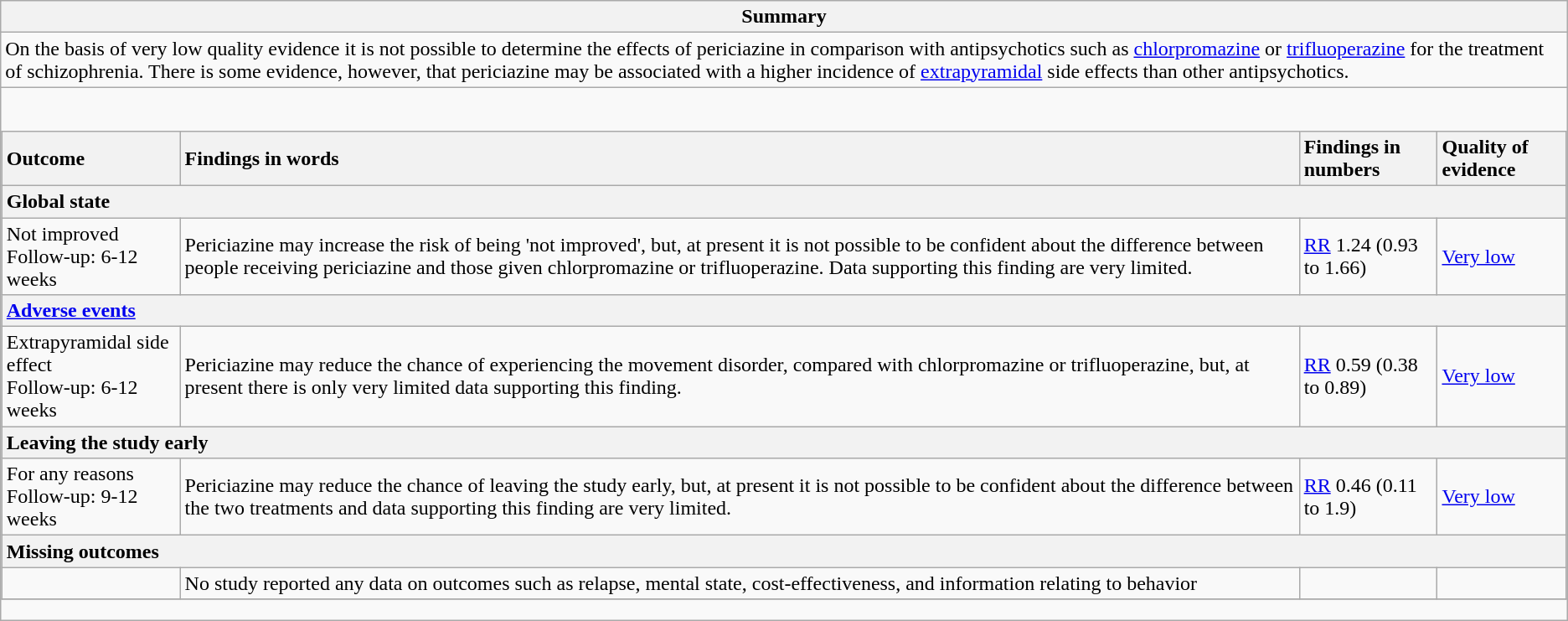<table class="wikitable">
<tr>
<th>Summary</th>
</tr>
<tr>
<td>On the basis of very low quality evidence it is not possible to determine the effects of periciazine in comparison with antipsychotics such as <a href='#'>chlorpromazine</a> or <a href='#'>trifluoperazine</a> for the treatment of schizophrenia. There is some evidence, however, that periciazine may be associated with a higher incidence of <a href='#'>extrapyramidal</a> side effects than other antipsychotics.</td>
</tr>
<tr>
<td style="padding:0;"><br><table class="wikitable collapsible collapsed" style="width:100%;">
<tr>
<th scope="col" style="text-align: left;">Outcome</th>
<th scope="col" style="text-align: left;">Findings in words</th>
<th scope="col" style="text-align: left;">Findings in numbers</th>
<th scope="col" style="text-align: left;">Quality of evidence</th>
</tr>
<tr>
<th colspan="4" style="text-align: left;">Global state</th>
</tr>
<tr>
<td>Not improved<br>Follow-up: 6-12 weeks</td>
<td>Periciazine may increase the risk of being 'not improved', but, at present it is not possible to be confident about the difference between people receiving periciazine and those given chlorpromazine or trifluoperazine. Data supporting this finding are very limited.</td>
<td><a href='#'>RR</a> 1.24 (0.93 to 1.66)</td>
<td><a href='#'>Very low</a></td>
</tr>
<tr>
<th colspan="4" style="text-align: left;"><a href='#'>Adverse events</a></th>
</tr>
<tr>
<td>Extrapyramidal side effect<br>Follow-up: 6-12 weeks</td>
<td>Periciazine may reduce the chance of experiencing the movement disorder, compared with chlorpromazine or trifluoperazine, but, at present there is only very limited data supporting this finding.</td>
<td><a href='#'>RR</a> 0.59 (0.38 to 0.89)</td>
<td><a href='#'>Very low</a></td>
</tr>
<tr>
<th colspan="4" style="text-align: left;">Leaving the study early</th>
</tr>
<tr>
<td>For any reasons<br>Follow-up: 9-12 weeks</td>
<td>Periciazine may reduce the chance of leaving the study early, but, at present it is not possible to be confident about the difference between the two treatments and data supporting this finding are very limited.</td>
<td><a href='#'>RR</a> 0.46 (0.11 to 1.9)</td>
<td><a href='#'>Very low</a></td>
</tr>
<tr>
<th colspan="4" style="text-align: left;">Missing outcomes</th>
</tr>
<tr>
<td></td>
<td>No study reported any data on outcomes such as relapse, mental state, cost-effectiveness, and information relating to behavior</td>
<td></td>
<td></td>
</tr>
<tr>
</tr>
</table>
</td>
</tr>
</table>
